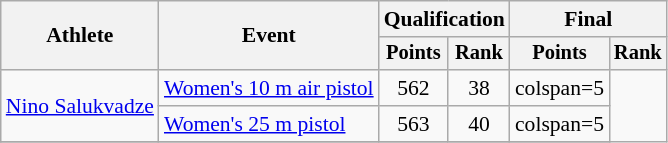<table class="wikitable" style="font-size:90%">
<tr>
<th rowspan="2">Athlete</th>
<th rowspan="2">Event</th>
<th colspan=2>Qualification</th>
<th colspan=2>Final</th>
</tr>
<tr style="font-size:95%">
<th>Points</th>
<th>Rank</th>
<th>Points</th>
<th>Rank</th>
</tr>
<tr align=center>
<td align=left rowspan=2><a href='#'>Nino Salukvadze</a></td>
<td align=left><a href='#'>Women's 10 m air pistol</a></td>
<td>562</td>
<td>38</td>
<td>colspan=5</td>
</tr>
<tr align=center>
<td align=left><a href='#'>Women's 25 m pistol</a></td>
<td>563</td>
<td>40</td>
<td>colspan=5</td>
</tr>
<tr align=center>
</tr>
</table>
